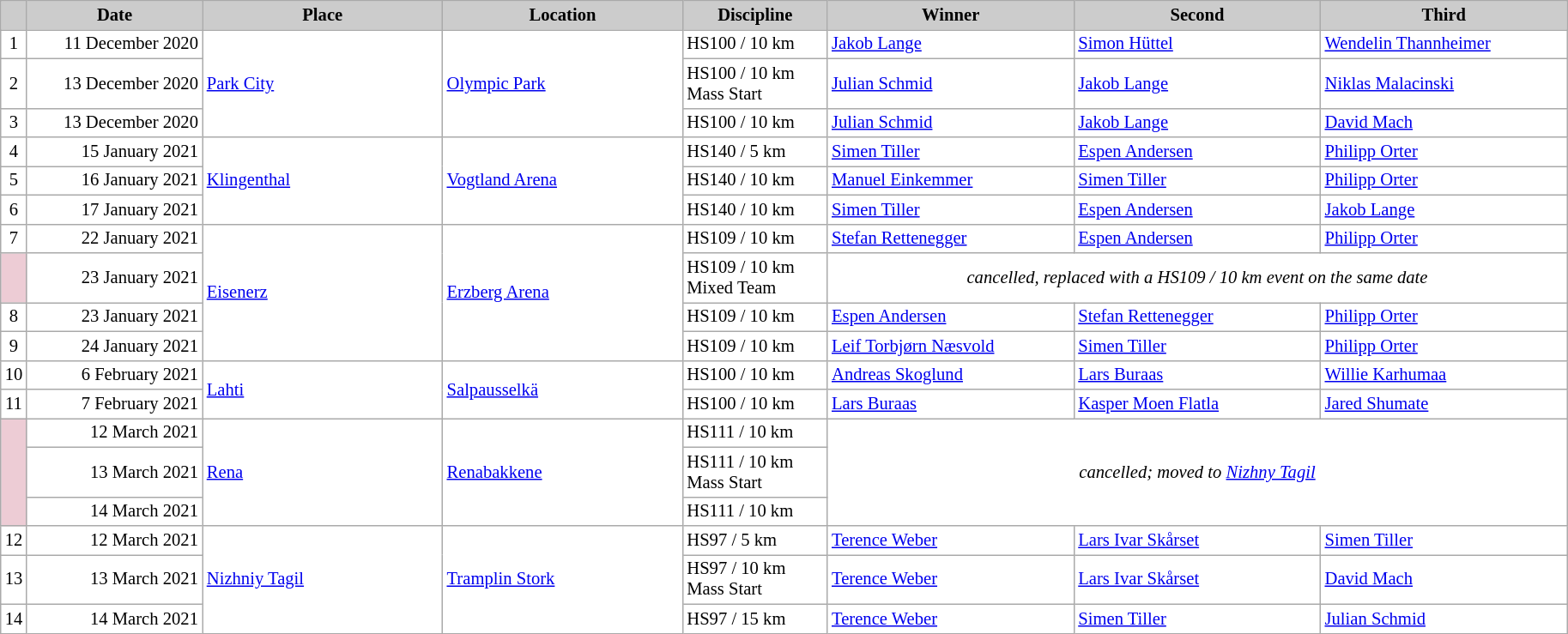<table class="wikitable plainrowheaders" style="background:#fff; font-size:86%; line-height:16px; border:grey solid 1px; border-collapse:collapse;">
<tr>
<th scope="col" style="background:#ccc; width=20 px;"></th>
<th scope="col" style="background:#ccc; width:130px;">Date</th>
<th scope="col" style="background:#ccc; width:180px;">Place</th>
<th scope="col" style="background:#ccc; width:180px;">Location</th>
<th scope="col" style="background:#ccc; width:106px;">Discipline</th>
<th scope="col" style="background:#ccc; width:185px;">Winner</th>
<th scope="col" style="background:#ccc; width:185px;">Second</th>
<th scope="col" style="background:#ccc; width:185px;">Third</th>
</tr>
<tr>
<td align="center">1</td>
<td align="right">11 December 2020</td>
<td rowspan=3> <a href='#'>Park City</a></td>
<td rowspan=3><a href='#'>Olympic Park</a></td>
<td>HS100 / 10 km</td>
<td> <a href='#'>Jakob Lange</a></td>
<td> <a href='#'>Simon Hüttel</a></td>
<td> <a href='#'>Wendelin Thannheimer</a></td>
</tr>
<tr>
<td align="center">2</td>
<td align="right">13 December 2020</td>
<td>HS100 / 10 km Mass Start</td>
<td> <a href='#'>Julian Schmid</a></td>
<td> <a href='#'>Jakob Lange</a></td>
<td> <a href='#'>Niklas Malacinski</a></td>
</tr>
<tr>
<td align="center">3</td>
<td align="right">13 December 2020</td>
<td>HS100 / 10 km</td>
<td> <a href='#'>Julian Schmid</a></td>
<td> <a href='#'>Jakob Lange</a></td>
<td> <a href='#'>David Mach</a></td>
</tr>
<tr>
<td align="center">4</td>
<td align="right">15 January 2021</td>
<td rowspan=3> <a href='#'>Klingenthal</a></td>
<td rowspan=3><a href='#'>Vogtland Arena</a></td>
<td>HS140 / 5 km</td>
<td> <a href='#'>Simen Tiller</a></td>
<td> <a href='#'>Espen Andersen</a></td>
<td> <a href='#'>Philipp Orter</a></td>
</tr>
<tr>
<td align="center">5</td>
<td align="right">16 January 2021</td>
<td>HS140 / 10 km</td>
<td> <a href='#'>Manuel Einkemmer</a></td>
<td> <a href='#'>Simen Tiller</a></td>
<td> <a href='#'>Philipp Orter</a></td>
</tr>
<tr>
<td align="center">6</td>
<td align="right">17 January 2021</td>
<td>HS140 / 10 km</td>
<td> <a href='#'>Simen Tiller</a></td>
<td> <a href='#'>Espen Andersen</a></td>
<td> <a href='#'>Jakob Lange</a></td>
</tr>
<tr>
<td align="center">7</td>
<td align="right">22 January 2021</td>
<td rowspan=4> <a href='#'>Eisenerz</a></td>
<td rowspan=4><a href='#'>Erzberg Arena</a></td>
<td>HS109 / 10 km</td>
<td> <a href='#'>Stefan Rettenegger</a></td>
<td> <a href='#'>Espen Andersen</a></td>
<td> <a href='#'>Philipp Orter</a></td>
</tr>
<tr>
<td bgcolor="EDCCD5"></td>
<td align=right>23 January 2021</td>
<td>HS109 / 10 km Mixed Team</td>
<td colspan=3 align=center><em>cancelled, replaced with a HS109 / 10 km event on the same date</em></td>
</tr>
<tr>
<td align="center">8</td>
<td align="right">23 January 2021</td>
<td>HS109 / 10 km</td>
<td> <a href='#'>Espen Andersen</a></td>
<td> <a href='#'>Stefan Rettenegger</a></td>
<td> <a href='#'>Philipp Orter</a></td>
</tr>
<tr>
<td align="center">9</td>
<td align="right">24 January 2021</td>
<td>HS109 / 10 km</td>
<td> <a href='#'>Leif Torbjørn Næsvold</a></td>
<td> <a href='#'>Simen Tiller</a></td>
<td> <a href='#'>Philipp Orter</a></td>
</tr>
<tr>
<td align="center">10</td>
<td align="right">6 February 2021</td>
<td rowspan=2> <a href='#'>Lahti</a></td>
<td rowspan=2><a href='#'>Salpausselkä</a></td>
<td>HS100 / 10 km</td>
<td> <a href='#'>Andreas Skoglund</a></td>
<td> <a href='#'>Lars Buraas</a></td>
<td> <a href='#'>Willie Karhumaa</a></td>
</tr>
<tr>
<td align="center">11</td>
<td align="right">7 February 2021</td>
<td>HS100 / 10 km</td>
<td> <a href='#'>Lars Buraas</a></td>
<td> <a href='#'>Kasper Moen Flatla</a></td>
<td> <a href='#'>Jared Shumate</a></td>
</tr>
<tr>
<td rowspan=3 bgcolor="EDCCD5"></td>
<td align=right>12 March 2021</td>
<td rowspan=3> <a href='#'>Rena</a></td>
<td rowspan=3><a href='#'>Renabakkene</a></td>
<td>HS111 / 10 km</td>
<td rowspan=3 colspan=3 align=center><em>cancelled; moved to <a href='#'>Nizhny Tagil</a></em></td>
</tr>
<tr>
<td align=right>13 March 2021</td>
<td>HS111 / 10 km Mass Start</td>
</tr>
<tr>
<td align=right>14 March 2021</td>
<td>HS111 / 10 km</td>
</tr>
<tr>
<td align="center">12</td>
<td align="right">12 March 2021</td>
<td rowspan=3> <a href='#'>Nizhniy Tagil</a></td>
<td rowspan=3><a href='#'>Tramplin Stork</a></td>
<td>HS97 / 5 km</td>
<td> <a href='#'>Terence Weber</a></td>
<td> <a href='#'>Lars Ivar Skårset</a></td>
<td> <a href='#'>Simen Tiller</a></td>
</tr>
<tr>
<td align="center">13</td>
<td align="right">13 March 2021</td>
<td>HS97 / 10 km Mass Start</td>
<td> <a href='#'>Terence Weber</a></td>
<td> <a href='#'>Lars Ivar Skårset</a></td>
<td> <a href='#'>David Mach</a></td>
</tr>
<tr>
<td align="center">14</td>
<td align="right">14 March 2021</td>
<td>HS97 / 15 km</td>
<td> <a href='#'>Terence Weber</a></td>
<td> <a href='#'>Simen Tiller</a></td>
<td> <a href='#'>Julian Schmid</a></td>
</tr>
</table>
